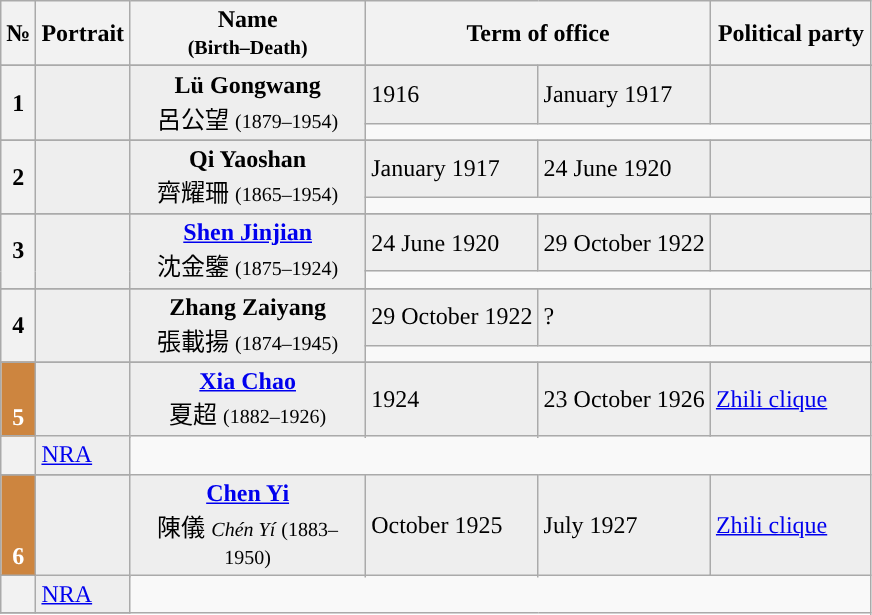<table class="wikitable">
<tr>
<th>№</th>
<th>Portrait</th>
<th width="150px">Name<br><small>(Birth–Death)</small></th>
<th colspan="2" width="200px">Term of office</th>
<th width="100px">Political party</th>
</tr>
<tr>
</tr>
<tr bgcolor="#EEEEEE">
<th rowspan="2" style="background:">1</th>
<td rowspan="2" align="center"></td>
<td rowspan="2" align="center"><strong>Lü Gongwang</strong><br><span>呂公望</span>
<small>(1879–1954)</small></td>
<td>1916</td>
<td>January 1917</td>
<td></td>
</tr>
<tr>
<td colspan="4"></td>
</tr>
<tr>
</tr>
<tr bgcolor="#EEEEEE">
<th rowspan="2" style="background:">2</th>
<td rowspan="2" align="center"></td>
<td rowspan="2" align="center"><strong>Qi Yaoshan</strong><br><span>齊耀珊</span>
<small>(1865–1954)</small></td>
<td>January 1917</td>
<td>24 June 1920</td>
<td></td>
</tr>
<tr>
<td colspan="4"></td>
</tr>
<tr>
</tr>
<tr bgcolor="#EEEEEE">
<th rowspan="2" style="background:">3</th>
<td rowspan="2" align="center"></td>
<td rowspan="2" align="center"><strong><a href='#'>Shen Jinjian</a></strong><br><span>沈金鑒</span>
<small>(1875–1924)</small></td>
<td>24 June 1920</td>
<td>29 October 1922</td>
<td></td>
</tr>
<tr>
<td colspan="4"></td>
</tr>
<tr>
</tr>
<tr bgcolor="#EEEEEE">
<th rowspan="2" style="background:">4</th>
<td rowspan="2" align="center"></td>
<td rowspan="2" align="center"><strong>Zhang Zaiyang</strong><br><span>張載揚</span>
<small>(1874–1945)</small></td>
<td>29 October 1922</td>
<td>?</td>
<td></td>
</tr>
<tr>
<td colspan="4"></td>
</tr>
<tr>
</tr>
<tr bgcolor="#EEEEEE">
<th valign="bottom" style="background:#CD853F; color:white; border-bottom:1px solid #CD853F;">5</th>
<td rowspan="2" align="center"></td>
<td rowspan="2" align="center"><strong><a href='#'>Xia Chao</a></strong><br><span>夏超</span>
<small>(1882–1926)</small></td>
<td rowspan="2">1924</td>
<td rowspan="2">23 October 1926</td>
<td><a href='#'>Zhili clique</a></td>
</tr>
<tr>
</tr>
<tr bgcolor="#EEEEEE">
<th style="background:"></th>
<td><a href='#'>NRA</a></td>
</tr>
<tr>
</tr>
<tr bgcolor="#EEEEEE">
<th valign="bottom" style="background:#CD853F; color:white; border-bottom:1px solid #CD853F;">6</th>
<td rowspan="2" align="center"></td>
<td rowspan="2" align="center"><strong><a href='#'>Chen Yi</a></strong><br><span>陳儀</span>
<small><em>Chén Yí</em></small>
<small>(1883–1950)</small></td>
<td rowspan="2">October 1925</td>
<td rowspan="2">July 1927</td>
<td><a href='#'>Zhili clique</a></td>
</tr>
<tr>
</tr>
<tr bgcolor="#EEEEEE">
<th style="background:"></th>
<td><a href='#'>NRA</a></td>
</tr>
<tr>
</tr>
</table>
